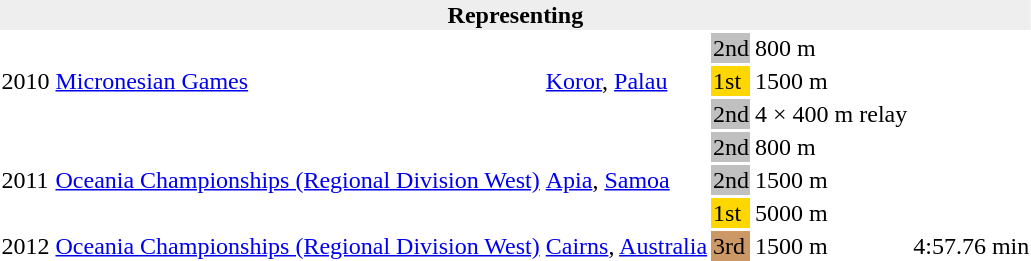<table>
<tr>
<th bgcolor="#eeeeee" colspan="6">Representing </th>
</tr>
<tr>
<td rowspan=3>2010</td>
<td rowspan=3><a href='#'>Micronesian Games</a></td>
<td rowspan=3><a href='#'>Koror</a>, <a href='#'>Palau</a></td>
<td bgcolor=silver>2nd</td>
<td>800 m</td>
<td></td>
</tr>
<tr>
<td bgcolor=gold>1st</td>
<td>1500 m</td>
<td></td>
</tr>
<tr>
<td bgcolor=silver>2nd</td>
<td>4 × 400 m relay</td>
<td></td>
</tr>
<tr>
<td rowspan=3>2011</td>
<td rowspan=3><a href='#'>Oceania Championships (Regional Division West)</a></td>
<td rowspan=3><a href='#'>Apia</a>, <a href='#'>Samoa</a></td>
<td bgcolor=silver>2nd</td>
<td>800 m</td>
<td></td>
</tr>
<tr>
<td bgcolor=silver>2nd</td>
<td>1500 m</td>
<td></td>
</tr>
<tr>
<td bgcolor=gold>1st</td>
<td>5000 m</td>
<td></td>
</tr>
<tr>
<td>2012</td>
<td><a href='#'>Oceania Championships (Regional Division West)</a></td>
<td><a href='#'>Cairns</a>, <a href='#'>Australia</a></td>
<td bgcolor=cc9966>3rd</td>
<td>1500 m</td>
<td>4:57.76 min</td>
</tr>
</table>
